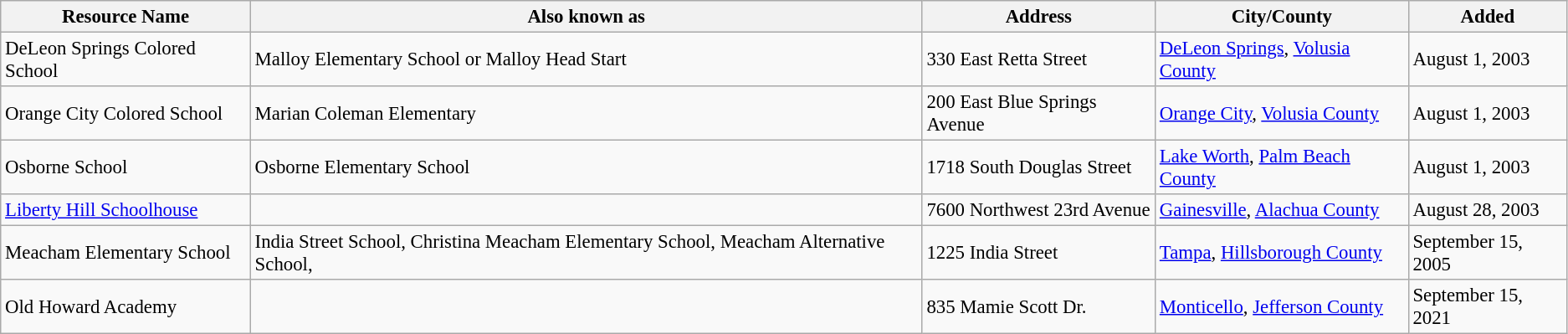<table class="wikitable" style="font-size: 95%;">
<tr>
<th>Resource Name</th>
<th>Also known as</th>
<th>Address</th>
<th>City/County</th>
<th>Added</th>
</tr>
<tr>
<td>DeLeon Springs Colored School</td>
<td>Malloy Elementary School or Malloy Head Start</td>
<td>330 East Retta Street</td>
<td><a href='#'>DeLeon Springs</a>, <a href='#'>Volusia County</a></td>
<td>August 1, 2003</td>
</tr>
<tr>
<td>Orange City Colored School</td>
<td>Marian Coleman Elementary</td>
<td>200 East Blue Springs Avenue</td>
<td><a href='#'>Orange City</a>, <a href='#'>Volusia County</a></td>
<td>August 1, 2003</td>
</tr>
<tr>
<td>Osborne School</td>
<td>Osborne Elementary School</td>
<td>1718 South Douglas Street</td>
<td><a href='#'>Lake Worth</a>, <a href='#'>Palm Beach County</a></td>
<td>August 1, 2003</td>
</tr>
<tr>
<td><a href='#'>Liberty Hill Schoolhouse</a></td>
<td></td>
<td>7600 Northwest 23rd Avenue</td>
<td><a href='#'>Gainesville</a>, <a href='#'>Alachua County</a></td>
<td>August 28, 2003</td>
</tr>
<tr>
<td>Meacham Elementary School</td>
<td>India Street School, Christina Meacham Elementary School, Meacham Alternative School,</td>
<td>1225 India Street</td>
<td><a href='#'>Tampa</a>, <a href='#'>Hillsborough County</a></td>
<td>September 15, 2005</td>
</tr>
<tr>
<td>Old Howard Academy</td>
<td></td>
<td>835 Mamie Scott Dr.</td>
<td><a href='#'>Monticello</a>, <a href='#'>Jefferson County</a></td>
<td>September 15, 2021 </td>
</tr>
</table>
